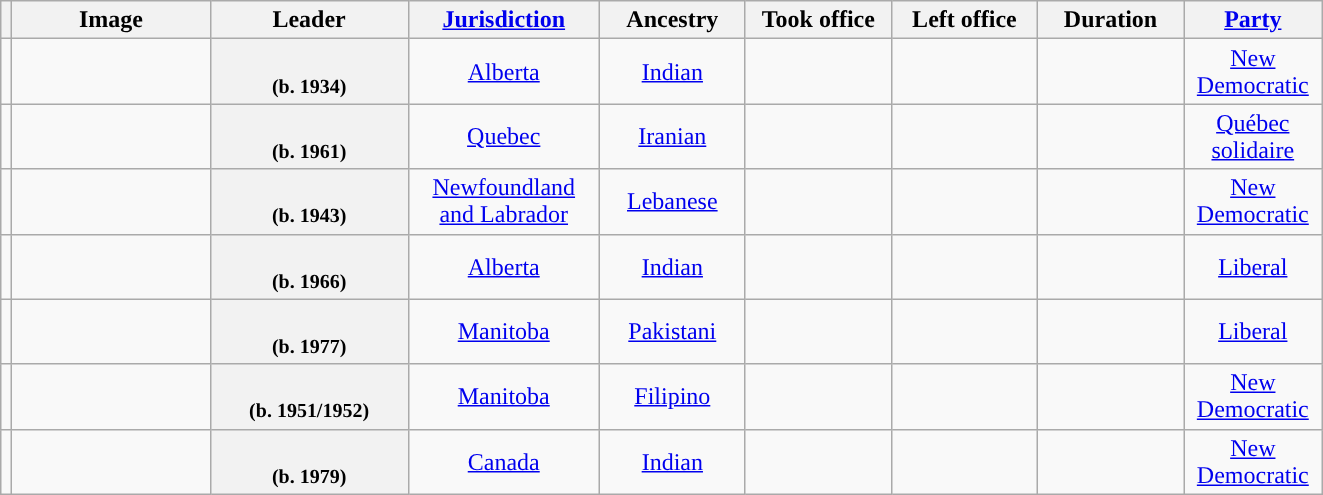<table class="wikitable sortable plainrowheaders" style="text-align: center;">
<tr>
<th scope="col" class=unsortable></th>
<th scope="col" class=unsortable>Image</th>
<th scope="col">Leader</th>
<th scope="col" width=120px><a href='#'>Jurisdiction</a></th>
<th scope="col" width=90px>Ancestry</th>
<th scope="col" width=90px>Took office</th>
<th scope="col" width=90px>Left office</th>
<th scope="col" width=90px>Duration</th>
<th scope="col" width=85px><a href='#'>Party</a></th>
</tr>
<tr>
<td style="background: "></td>
<td style="width:15%;"></td>
<th scope="row" style="text-align:center; width:15%;"><br><small>(b. 1934)</small></th>
<td><a href='#'>Alberta</a></td>
<td><a href='#'>Indian</a></td>
<td></td>
<td></td>
<td></td>
<td><a href='#'>New Democratic</a></td>
</tr>
<tr>
<td style="background: "></td>
<td style="width:15%;"></td>
<th scope="row" style="text-align:center; width:15%;"><br><small>(b. 1961)</small></th>
<td><a href='#'>Quebec</a></td>
<td><a href='#'>Iranian</a></td>
<td></td>
<td></td>
<td></td>
<td><a href='#'>Québec solidaire</a></td>
</tr>
<tr>
<td style="background: "></td>
<td style="width:15%;"></td>
<th scope="row" style="text-align:center; width:15%;"><br><small>(b. 1943)</small></th>
<td><a href='#'>Newfoundland and Labrador</a></td>
<td><a href='#'>Lebanese</a></td>
<td></td>
<td></td>
<td></td>
<td><a href='#'>New Democratic</a></td>
</tr>
<tr>
<td style="background: "></td>
<td style="width:15%;"></td>
<th scope="row" style="text-align:center; width:15%;"><br><small>(b. 1966)</small></th>
<td><a href='#'>Alberta</a></td>
<td><a href='#'>Indian</a></td>
<td></td>
<td></td>
<td></td>
<td><a href='#'>Liberal</a></td>
</tr>
<tr>
<td style="background: "></td>
<td style="width:15%;"></td>
<th scope="row" style="text-align:center; width:15%;"><br><small>(b. 1977)</small></th>
<td><a href='#'>Manitoba</a></td>
<td><a href='#'>Pakistani</a></td>
<td></td>
<td></td>
<td></td>
<td><a href='#'>Liberal</a></td>
</tr>
<tr>
<td style="background: "></td>
<td style="width:15%;"></td>
<th scope="row" style="text-align:center; width:15%;"><br><small>(b. 1951/1952)</small></th>
<td><a href='#'>Manitoba</a></td>
<td><a href='#'>Filipino</a></td>
<td></td>
<td></td>
<td></td>
<td><a href='#'>New Democratic</a></td>
</tr>
<tr>
<td style="background: "></td>
<td style="width:15%;"></td>
<th scope="row" style="text-align:center; width:15%;"><br><small>(b. 1979)</small></th>
<td><a href='#'>Canada</a></td>
<td><a href='#'>Indian</a></td>
<td></td>
<td></td>
<td></td>
<td><a href='#'>New Democratic</a></td>
</tr>
</table>
